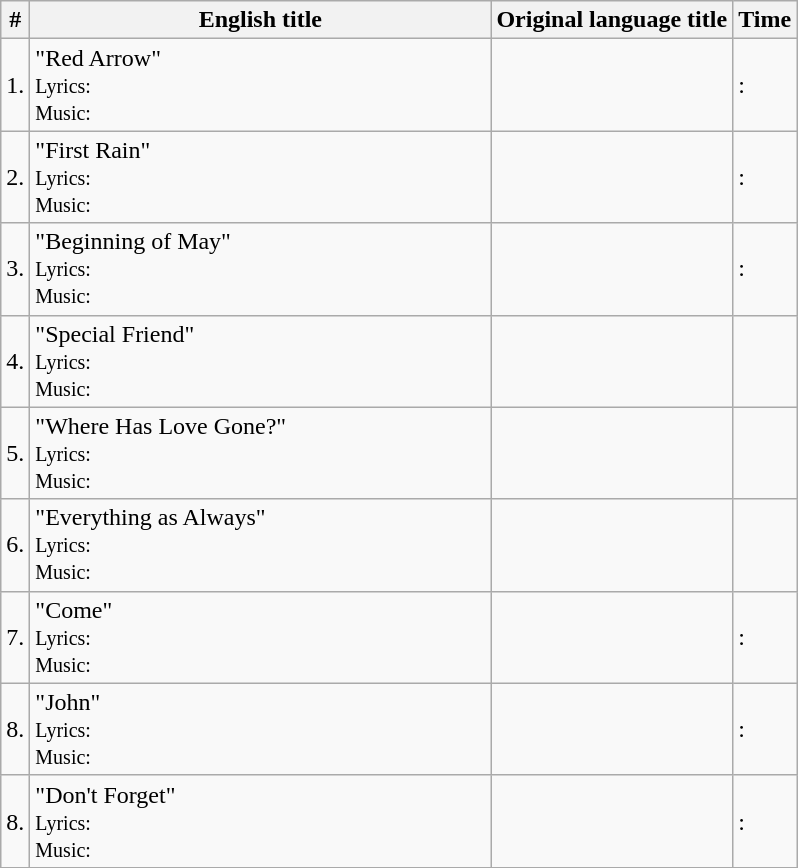<table class="wikitable">
<tr>
<th>#</th>
<th width="300">English title</th>
<th>Original language title</th>
<th>Time</th>
</tr>
<tr>
<td>1.</td>
<td>"Red Arrow"<br><small>Lyrics:</small> <br><small>Music:</small></td>
<td></td>
<td>:</td>
</tr>
<tr>
<td>2.</td>
<td>"First Rain"<br><small>Lyrics:</small> <br><small>Music:</small></td>
<td></td>
<td>:</td>
</tr>
<tr>
<td>3.</td>
<td>"Beginning of May"<br><small>Lyrics:</small> <br><small>Music:</small></td>
<td></td>
<td>:</td>
</tr>
<tr>
<td>4.</td>
<td>"Special Friend"<br><small>Lyrics:</small> <br><small>Music:</small></td>
<td></td>
<td></td>
</tr>
<tr>
<td>5.</td>
<td>"Where Has Love Gone?"<br><small>Lyrics:</small> <br><small>Music:</small></td>
<td></td>
<td></td>
</tr>
<tr>
<td>6.</td>
<td>"Everything as Always"<br><small>Lyrics:</small> <br><small>Music:</small></td>
<td></td>
<td></td>
</tr>
<tr>
<td>7.</td>
<td>"Come"<br><small>Lyrics:</small> <br><small>Music:</small></td>
<td></td>
<td>:</td>
</tr>
<tr>
<td>8.</td>
<td>"John"<br><small>Lyrics:</small> <br><small>Music:</small></td>
<td></td>
<td>:</td>
</tr>
<tr>
<td>8.</td>
<td>"Don't Forget"<br><small>Lyrics:</small> <br><small>Music:</small></td>
<td></td>
<td>:</td>
</tr>
<tr>
</tr>
</table>
